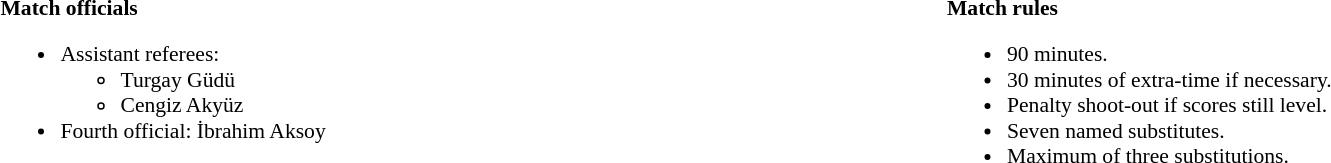<table width=100% style="font-size: 90%">
<tr>
<td width=50% valign=top><br><strong>Match officials</strong><ul><li>Assistant referees:<ul><li>Turgay Güdü</li><li>Cengiz Akyüz</li></ul></li><li>Fourth official: İbrahim Aksoy</li></ul></td>
<td width=50% valign=top><br><strong>Match rules</strong><ul><li>90 minutes.</li><li>30 minutes of extra-time if necessary.</li><li>Penalty shoot-out if scores still level.</li><li>Seven named substitutes.</li><li>Maximum of three substitutions.</li></ul></td>
</tr>
</table>
